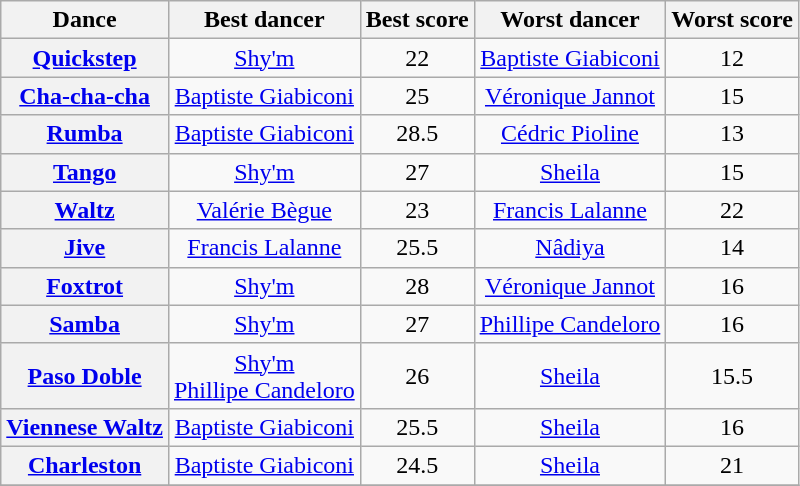<table class="wikitable sortable" style="text-align:center;">
<tr>
<th>Dance</th>
<th class="sortable">Best dancer</th>
<th>Best score</th>
<th class="sortable">Worst dancer</th>
<th>Worst score</th>
</tr>
<tr>
<th><a href='#'>Quickstep</a></th>
<td><a href='#'>Shy'm</a></td>
<td>22</td>
<td><a href='#'>Baptiste Giabiconi</a></td>
<td>12</td>
</tr>
<tr>
<th><a href='#'>Cha-cha-cha</a></th>
<td><a href='#'>Baptiste Giabiconi</a></td>
<td>25</td>
<td><a href='#'>Véronique Jannot</a></td>
<td>15</td>
</tr>
<tr>
<th><a href='#'>Rumba</a></th>
<td><a href='#'>Baptiste Giabiconi</a></td>
<td>28.5</td>
<td><a href='#'>Cédric Pioline</a></td>
<td>13</td>
</tr>
<tr>
<th><a href='#'>Tango</a></th>
<td><a href='#'>Shy'm</a></td>
<td>27</td>
<td><a href='#'>Sheila</a></td>
<td>15</td>
</tr>
<tr>
<th><a href='#'>Waltz</a></th>
<td><a href='#'>Valérie Bègue</a></td>
<td>23</td>
<td><a href='#'>Francis Lalanne</a></td>
<td>22</td>
</tr>
<tr>
<th><a href='#'>Jive</a></th>
<td><a href='#'>Francis Lalanne</a></td>
<td>25.5</td>
<td><a href='#'>Nâdiya</a></td>
<td>14</td>
</tr>
<tr>
<th><a href='#'>Foxtrot</a></th>
<td><a href='#'>Shy'm</a></td>
<td>28</td>
<td><a href='#'>Véronique Jannot</a></td>
<td>16</td>
</tr>
<tr>
<th><a href='#'>Samba</a></th>
<td><a href='#'>Shy'm</a></td>
<td>27</td>
<td><a href='#'>Phillipe Candeloro</a></td>
<td>16</td>
</tr>
<tr>
<th><a href='#'>Paso Doble</a></th>
<td><a href='#'>Shy'm</a><br><a href='#'>Phillipe Candeloro</a></td>
<td>26</td>
<td><a href='#'>Sheila</a></td>
<td>15.5</td>
</tr>
<tr>
<th><a href='#'>Viennese Waltz</a></th>
<td><a href='#'>Baptiste Giabiconi</a></td>
<td>25.5</td>
<td><a href='#'>Sheila</a></td>
<td>16</td>
</tr>
<tr>
<th><a href='#'>Charleston</a></th>
<td><a href='#'>Baptiste Giabiconi</a></td>
<td>24.5</td>
<td><a href='#'>Sheila</a></td>
<td>21</td>
</tr>
<tr>
</tr>
</table>
